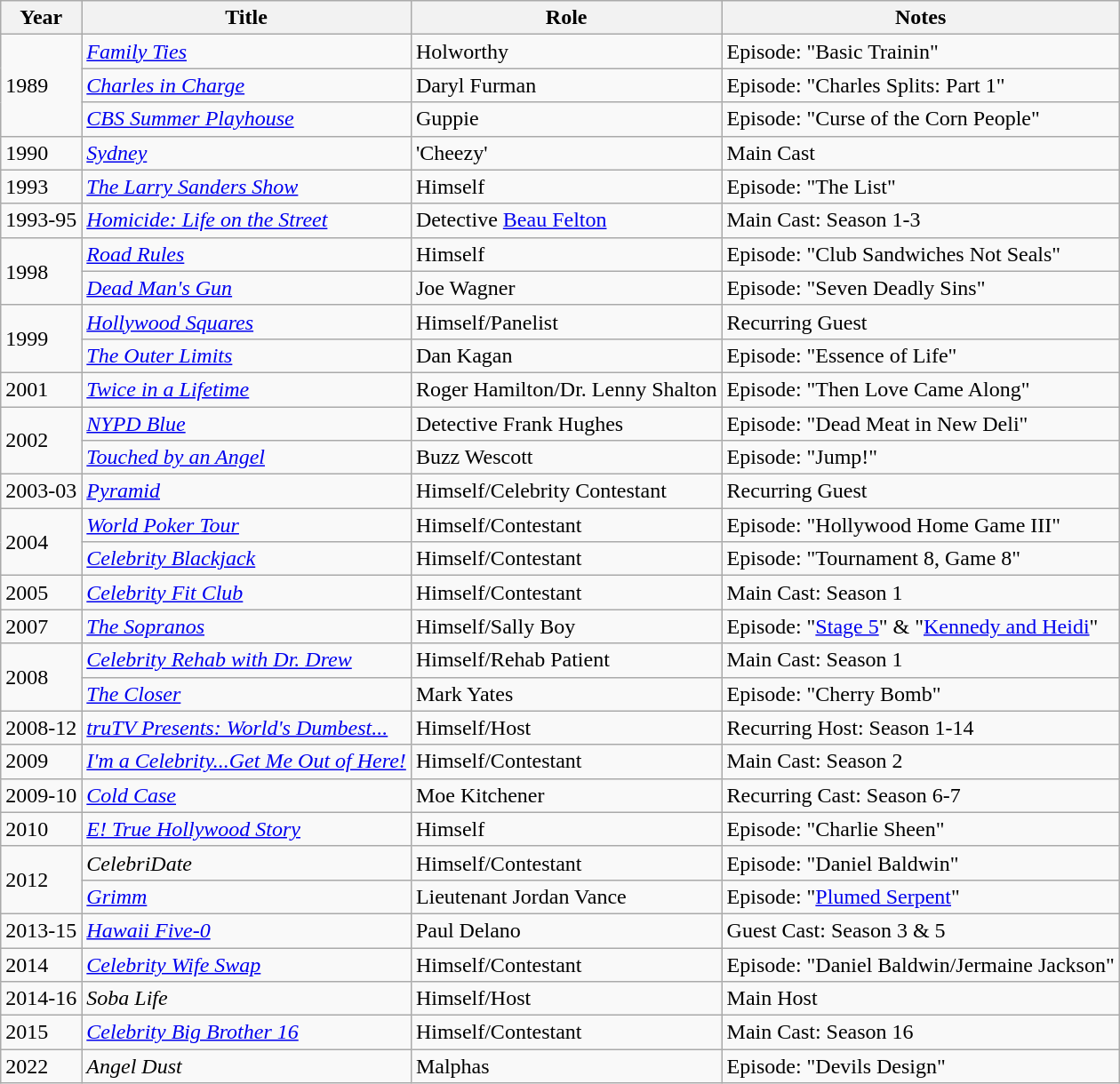<table class="wikitable sortable">
<tr>
<th>Year</th>
<th>Title</th>
<th>Role</th>
<th>Notes</th>
</tr>
<tr>
<td rowspan="3">1989</td>
<td><em><a href='#'>Family Ties</a></em></td>
<td>Holworthy</td>
<td>Episode: "Basic Trainin"</td>
</tr>
<tr>
<td><em><a href='#'>Charles in Charge</a></em></td>
<td>Daryl Furman</td>
<td>Episode: "Charles Splits: Part 1"</td>
</tr>
<tr>
<td><em><a href='#'>CBS Summer Playhouse</a></em></td>
<td>Guppie</td>
<td>Episode: "Curse of the Corn People"</td>
</tr>
<tr>
<td>1990</td>
<td><em><a href='#'>Sydney</a></em></td>
<td>'Cheezy'</td>
<td>Main Cast</td>
</tr>
<tr>
<td>1993</td>
<td><em><a href='#'>The Larry Sanders Show</a></em></td>
<td>Himself</td>
<td>Episode: "The List"</td>
</tr>
<tr>
<td>1993-95</td>
<td><em><a href='#'>Homicide: Life on the Street</a></em></td>
<td>Detective <a href='#'>Beau Felton</a></td>
<td>Main Cast: Season 1-3</td>
</tr>
<tr>
<td rowspan="2">1998</td>
<td><em><a href='#'>Road Rules</a></em></td>
<td>Himself</td>
<td>Episode: "Club Sandwiches Not Seals"</td>
</tr>
<tr>
<td><em><a href='#'>Dead Man's Gun</a></em></td>
<td>Joe Wagner</td>
<td>Episode: "Seven Deadly Sins"</td>
</tr>
<tr>
<td rowspan="2">1999</td>
<td><em><a href='#'>Hollywood Squares</a></em></td>
<td>Himself/Panelist</td>
<td>Recurring Guest</td>
</tr>
<tr>
<td><em><a href='#'>The Outer Limits</a></em></td>
<td>Dan Kagan</td>
<td>Episode: "Essence of Life"</td>
</tr>
<tr>
<td>2001</td>
<td><em><a href='#'>Twice in a Lifetime</a></em></td>
<td>Roger Hamilton/Dr. Lenny Shalton</td>
<td>Episode: "Then Love Came Along"</td>
</tr>
<tr>
<td rowspan="2">2002</td>
<td><em><a href='#'>NYPD Blue</a></em></td>
<td>Detective Frank Hughes</td>
<td>Episode: "Dead Meat in New Deli"</td>
</tr>
<tr>
<td><em><a href='#'>Touched by an Angel</a></em></td>
<td>Buzz Wescott</td>
<td>Episode: "Jump!"</td>
</tr>
<tr>
<td>2003-03</td>
<td><em><a href='#'>Pyramid</a></em></td>
<td>Himself/Celebrity Contestant</td>
<td>Recurring Guest</td>
</tr>
<tr>
<td rowspan="2">2004</td>
<td><em><a href='#'>World Poker Tour</a></em></td>
<td>Himself/Contestant</td>
<td>Episode: "Hollywood Home Game III"</td>
</tr>
<tr>
<td><em><a href='#'>Celebrity Blackjack</a></em></td>
<td>Himself/Contestant</td>
<td>Episode: "Tournament 8, Game 8"</td>
</tr>
<tr>
<td>2005</td>
<td><em><a href='#'>Celebrity Fit Club</a></em></td>
<td>Himself/Contestant</td>
<td>Main Cast: Season 1</td>
</tr>
<tr>
<td>2007</td>
<td><em><a href='#'>The Sopranos</a></em></td>
<td>Himself/Sally Boy</td>
<td>Episode: "<a href='#'>Stage 5</a>" & "<a href='#'>Kennedy and Heidi</a>"</td>
</tr>
<tr>
<td rowspan="2">2008</td>
<td><em><a href='#'>Celebrity Rehab with Dr. Drew</a></em></td>
<td>Himself/Rehab Patient</td>
<td>Main Cast: Season 1</td>
</tr>
<tr>
<td><em><a href='#'>The Closer</a></em></td>
<td>Mark Yates</td>
<td>Episode: "Cherry Bomb"</td>
</tr>
<tr>
<td>2008-12</td>
<td><em><a href='#'>truTV Presents: World's Dumbest...</a></em></td>
<td>Himself/Host</td>
<td>Recurring Host: Season 1-14</td>
</tr>
<tr>
<td>2009</td>
<td><em><a href='#'>I'm a Celebrity...Get Me Out of Here!</a></em></td>
<td>Himself/Contestant</td>
<td>Main Cast: Season 2</td>
</tr>
<tr>
<td>2009-10</td>
<td><em><a href='#'>Cold Case</a></em></td>
<td>Moe Kitchener</td>
<td>Recurring Cast: Season 6-7</td>
</tr>
<tr>
<td>2010</td>
<td><em><a href='#'>E! True Hollywood Story</a></em></td>
<td>Himself</td>
<td>Episode: "Charlie Sheen"</td>
</tr>
<tr>
<td rowspan="2">2012</td>
<td><em>CelebriDate</em></td>
<td>Himself/Contestant</td>
<td>Episode: "Daniel Baldwin"</td>
</tr>
<tr>
<td><em><a href='#'>Grimm</a></em></td>
<td>Lieutenant Jordan Vance</td>
<td>Episode: "<a href='#'>Plumed Serpent</a>"</td>
</tr>
<tr>
<td>2013-15</td>
<td><em><a href='#'>Hawaii Five-0</a></em></td>
<td>Paul Delano</td>
<td>Guest Cast: Season 3 & 5</td>
</tr>
<tr>
<td>2014</td>
<td><em><a href='#'>Celebrity Wife Swap</a></em></td>
<td>Himself/Contestant</td>
<td>Episode: "Daniel Baldwin/Jermaine Jackson"</td>
</tr>
<tr>
<td>2014-16</td>
<td><em>Soba Life</em></td>
<td>Himself/Host</td>
<td>Main Host</td>
</tr>
<tr>
<td>2015</td>
<td><em><a href='#'>Celebrity Big Brother 16</a></em></td>
<td>Himself/Contestant</td>
<td>Main Cast: Season 16</td>
</tr>
<tr>
<td>2022</td>
<td><em>Angel Dust</em></td>
<td>Malphas</td>
<td>Episode: "Devils Design"</td>
</tr>
</table>
